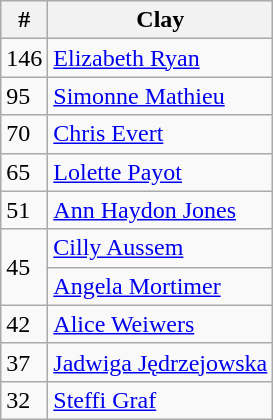<table class="wikitable">
<tr>
<th>#</th>
<th>Clay</th>
</tr>
<tr>
<td>146</td>
<td> <a href='#'>Elizabeth Ryan</a></td>
</tr>
<tr>
<td>95</td>
<td> <a href='#'>Simonne Mathieu</a></td>
</tr>
<tr>
<td>70</td>
<td> <a href='#'>Chris Evert</a></td>
</tr>
<tr>
<td>65</td>
<td> <a href='#'>Lolette Payot</a></td>
</tr>
<tr>
<td>51</td>
<td> <a href='#'>Ann Haydon Jones</a></td>
</tr>
<tr>
<td rowspan="2">45</td>
<td> <a href='#'>Cilly Aussem</a></td>
</tr>
<tr>
<td> <a href='#'>Angela Mortimer</a></td>
</tr>
<tr>
<td>42</td>
<td> <a href='#'>Alice Weiwers</a></td>
</tr>
<tr>
<td>37</td>
<td> <a href='#'>Jadwiga Jędrzejowska</a></td>
</tr>
<tr>
<td>32</td>
<td> <a href='#'>Steffi Graf</a></td>
</tr>
</table>
